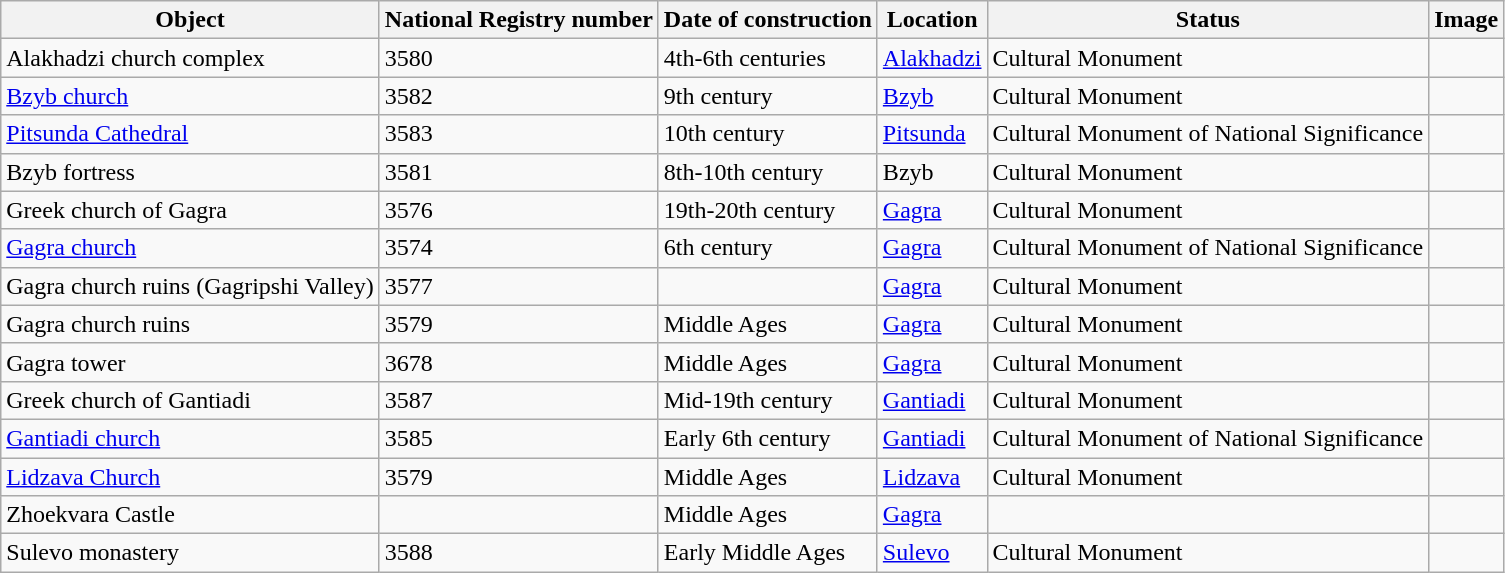<table class="wikitable sortable">
<tr>
<th>Object</th>
<th>National Registry number</th>
<th>Date of construction</th>
<th>Location</th>
<th>Status</th>
<th class=unsortable>Image</th>
</tr>
<tr>
<td>Alakhadzi church complex</td>
<td>3580</td>
<td>4th-6th centuries</td>
<td><a href='#'>Alakhadzi</a></td>
<td>Cultural Monument</td>
<td></td>
</tr>
<tr>
<td><a href='#'>Bzyb church</a></td>
<td>3582</td>
<td>9th century</td>
<td><a href='#'>Bzyb</a></td>
<td>Cultural Monument</td>
<td></td>
</tr>
<tr>
<td><a href='#'>Pitsunda Cathedral</a></td>
<td>3583</td>
<td>10th century</td>
<td><a href='#'>Pitsunda</a></td>
<td>Cultural Monument of National Significance</td>
<td></td>
</tr>
<tr>
<td>Bzyb fortress</td>
<td>3581</td>
<td>8th-10th century</td>
<td>Bzyb</td>
<td>Cultural Monument</td>
<td></td>
</tr>
<tr>
<td>Greek church of Gagra</td>
<td>3576</td>
<td>19th-20th century</td>
<td><a href='#'>Gagra</a></td>
<td>Cultural Monument</td>
<td></td>
</tr>
<tr>
<td><a href='#'>Gagra church</a></td>
<td>3574</td>
<td>6th century</td>
<td><a href='#'>Gagra</a></td>
<td>Cultural Monument of National Significance</td>
<td></td>
</tr>
<tr>
<td>Gagra church ruins (Gagripshi Valley)</td>
<td>3577</td>
<td></td>
<td><a href='#'>Gagra</a></td>
<td>Cultural Monument</td>
<td></td>
</tr>
<tr>
<td>Gagra church ruins</td>
<td>3579</td>
<td>Middle Ages</td>
<td><a href='#'>Gagra</a></td>
<td>Cultural Monument</td>
<td></td>
</tr>
<tr>
<td>Gagra tower</td>
<td>3678</td>
<td>Middle Ages</td>
<td><a href='#'>Gagra</a></td>
<td>Cultural Monument</td>
<td></td>
</tr>
<tr>
<td>Greek church of Gantiadi</td>
<td>3587</td>
<td>Mid-19th century</td>
<td><a href='#'>Gantiadi</a></td>
<td>Cultural Monument</td>
<td></td>
</tr>
<tr>
<td><a href='#'>Gantiadi church</a></td>
<td>3585</td>
<td>Early 6th century</td>
<td><a href='#'>Gantiadi</a></td>
<td>Cultural Monument of National Significance</td>
<td></td>
</tr>
<tr>
<td><a href='#'>Lidzava Church</a></td>
<td>3579</td>
<td>Middle Ages</td>
<td><a href='#'>Lidzava</a></td>
<td>Cultural Monument</td>
<td></td>
</tr>
<tr>
<td>Zhoekvara Castle</td>
<td></td>
<td>Middle Ages</td>
<td><a href='#'>Gagra</a></td>
<td></td>
<td></td>
</tr>
<tr>
<td>Sulevo monastery</td>
<td>3588</td>
<td>Early Middle Ages</td>
<td><a href='#'>Sulevo</a></td>
<td>Cultural Monument</td>
<td></td>
</tr>
</table>
